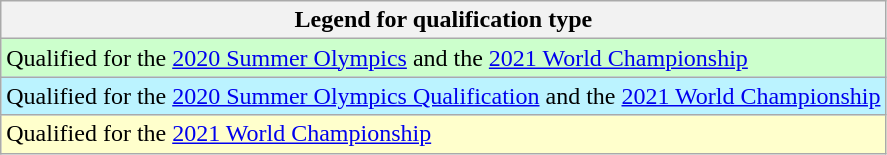<table class="wikitable">
<tr>
<th>Legend for qualification type</th>
</tr>
<tr bgcolor=#ccffcc>
<td>Qualified for the <a href='#'>2020 Summer Olympics</a> and the <a href='#'>2021 World Championship</a></td>
</tr>
<tr bgcolor="#bbf3ff">
<td>Qualified for the <a href='#'>2020 Summer Olympics Qualification</a> and the <a href='#'>2021 World Championship</a></td>
</tr>
<tr bgcolor=#ffffcc>
<td>Qualified for the <a href='#'>2021 World Championship</a></td>
</tr>
</table>
